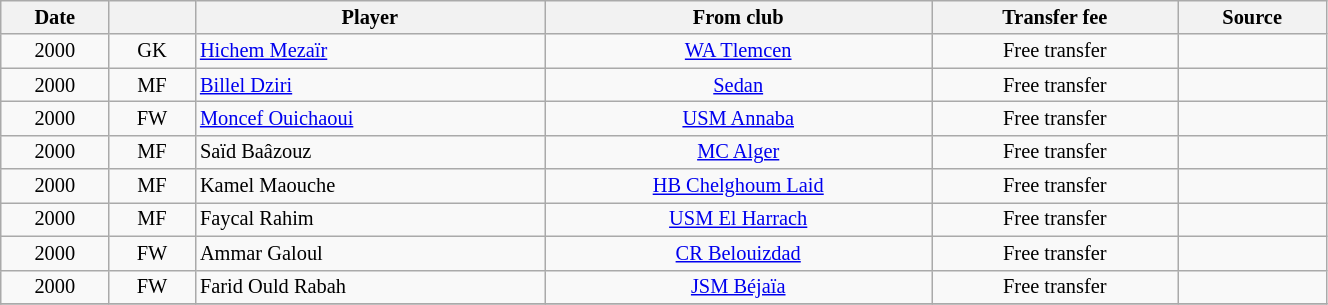<table class="wikitable sortable" style="width:70%; text-align:center; font-size:85%; text-align:centre;">
<tr>
<th><strong>Date</strong></th>
<th><strong></strong></th>
<th><strong>Player</strong></th>
<th><strong>From club</strong></th>
<th><strong>Transfer fee</strong></th>
<th><strong>Source</strong></th>
</tr>
<tr>
<td>2000</td>
<td>GK</td>
<td align="left"> <a href='#'>Hichem Mezaïr</a></td>
<td><a href='#'>WA Tlemcen</a></td>
<td>Free transfer</td>
<td></td>
</tr>
<tr>
<td>2000</td>
<td>MF</td>
<td align="left"> <a href='#'>Billel Dziri</a></td>
<td> <a href='#'>Sedan</a></td>
<td>Free transfer</td>
<td></td>
</tr>
<tr>
<td>2000</td>
<td>FW</td>
<td align="left"> <a href='#'>Moncef Ouichaoui</a></td>
<td><a href='#'>USM Annaba</a></td>
<td>Free transfer</td>
<td></td>
</tr>
<tr>
<td>2000</td>
<td>MF</td>
<td align="left"> Saïd Baâzouz</td>
<td><a href='#'>MC Alger</a></td>
<td>Free transfer</td>
<td></td>
</tr>
<tr>
<td>2000</td>
<td>MF</td>
<td align="left"> Kamel Maouche</td>
<td><a href='#'>HB Chelghoum Laid</a></td>
<td>Free transfer</td>
<td></td>
</tr>
<tr>
<td>2000</td>
<td>MF</td>
<td align="left"> Faycal Rahim</td>
<td><a href='#'>USM El Harrach</a></td>
<td>Free transfer</td>
<td></td>
</tr>
<tr>
<td>2000</td>
<td>FW</td>
<td align="left"> Ammar Galoul</td>
<td><a href='#'>CR Belouizdad</a></td>
<td>Free transfer</td>
<td></td>
</tr>
<tr>
<td>2000</td>
<td>FW</td>
<td align="left"> Farid Ould Rabah</td>
<td><a href='#'>JSM Béjaïa</a></td>
<td>Free transfer</td>
<td></td>
</tr>
<tr>
</tr>
</table>
